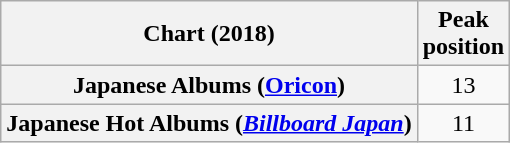<table class="wikitable plainrowheaders" style="text-align:center;">
<tr>
<th>Chart (2018)</th>
<th>Peak<br>position</th>
</tr>
<tr>
<th scope="row">Japanese Albums (<a href='#'>Oricon</a>)</th>
<td>13</td>
</tr>
<tr>
<th scope="row">Japanese Hot Albums (<em><a href='#'>Billboard Japan</a></em>)</th>
<td>11</td>
</tr>
</table>
